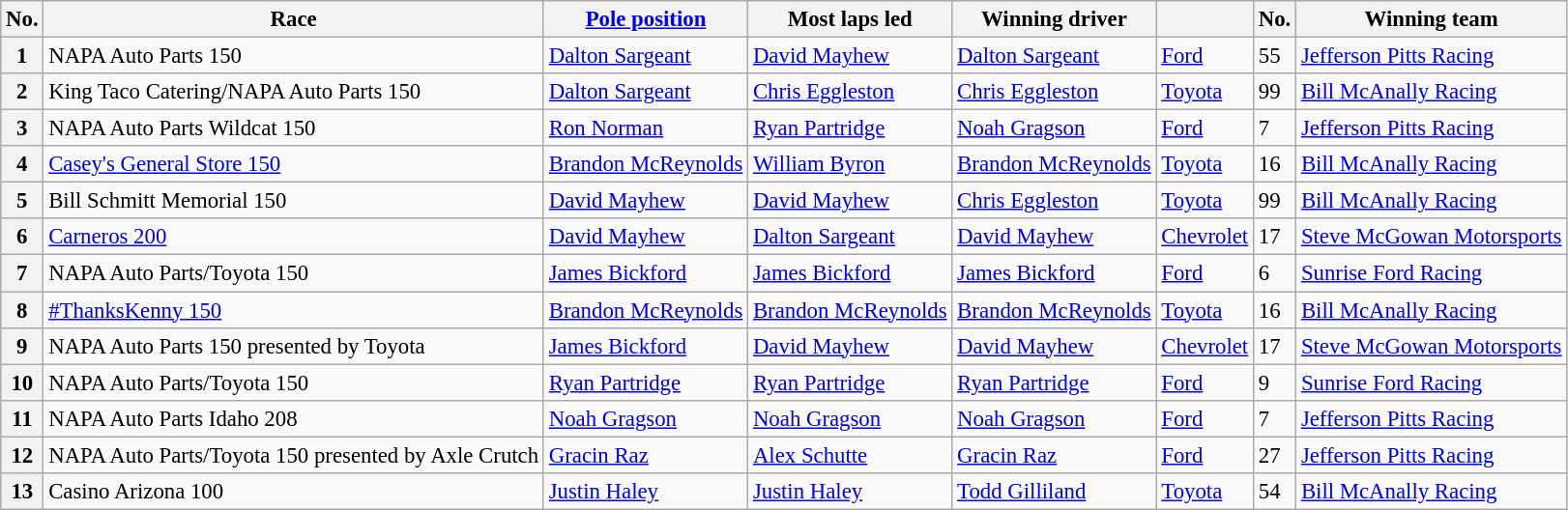<table class="wikitable" style="font-size:95%">
<tr>
<th>No.</th>
<th>Race</th>
<th><a href='#'>Pole position</a></th>
<th>Most laps led</th>
<th>Winning driver</th>
<th></th>
<th>No.</th>
<th>Winning team</th>
</tr>
<tr>
<th>1</th>
<td>NAPA Auto Parts 150</td>
<td><a href='#'>Dalton Sargeant</a></td>
<td><a href='#'>David Mayhew</a></td>
<td><a href='#'>Dalton Sargeant</a></td>
<td><a href='#'>Ford</a></td>
<td>55</td>
<td><a href='#'>Jefferson Pitts Racing</a></td>
</tr>
<tr>
<th>2</th>
<td>King Taco Catering/NAPA Auto Parts 150</td>
<td><a href='#'>Dalton Sargeant</a></td>
<td><a href='#'>Chris Eggleston</a></td>
<td><a href='#'>Chris Eggleston</a></td>
<td><a href='#'>Toyota</a></td>
<td>99</td>
<td><a href='#'>Bill McAnally Racing</a></td>
</tr>
<tr>
<th>3</th>
<td>NAPA Auto Parts Wildcat 150</td>
<td><a href='#'>Ron Norman</a></td>
<td><a href='#'>Ryan Partridge</a></td>
<td><a href='#'>Noah Gragson</a></td>
<td><a href='#'>Ford</a></td>
<td>7</td>
<td><a href='#'>Jefferson Pitts Racing</a></td>
</tr>
<tr>
<th>4</th>
<td><a href='#'>Casey's General Store 150</a></td>
<td><a href='#'>Brandon McReynolds</a></td>
<td><a href='#'>William Byron</a></td>
<td><a href='#'>Brandon McReynolds</a></td>
<td><a href='#'>Toyota</a></td>
<td>16</td>
<td><a href='#'>Bill McAnally Racing</a></td>
</tr>
<tr>
<th>5</th>
<td>Bill Schmitt Memorial 150</td>
<td><a href='#'>David Mayhew</a></td>
<td><a href='#'>David Mayhew</a></td>
<td><a href='#'>Chris Eggleston</a></td>
<td><a href='#'>Toyota</a></td>
<td>99</td>
<td><a href='#'>Bill McAnally Racing</a></td>
</tr>
<tr>
<th>6</th>
<td><a href='#'>Carneros 200</a></td>
<td><a href='#'>David Mayhew</a></td>
<td><a href='#'>Dalton Sargeant</a></td>
<td><a href='#'>David Mayhew</a></td>
<td><a href='#'>Chevrolet</a></td>
<td>17</td>
<td><a href='#'>Steve McGowan Motorsports</a></td>
</tr>
<tr>
<th>7</th>
<td>NAPA Auto Parts/Toyota 150</td>
<td><a href='#'>James Bickford</a></td>
<td><a href='#'>James Bickford</a></td>
<td><a href='#'>James Bickford</a></td>
<td><a href='#'>Ford</a></td>
<td>6</td>
<td><a href='#'>Sunrise Ford Racing</a></td>
</tr>
<tr>
<th>8</th>
<td><a href='#'>#ThanksKenny 150</a></td>
<td><a href='#'>Brandon McReynolds</a></td>
<td><a href='#'>Brandon McReynolds</a></td>
<td><a href='#'>Brandon McReynolds</a></td>
<td><a href='#'>Toyota</a></td>
<td>16</td>
<td><a href='#'>Bill McAnally Racing</a></td>
</tr>
<tr>
<th>9</th>
<td>NAPA Auto Parts 150 presented by Toyota</td>
<td><a href='#'>James Bickford</a></td>
<td><a href='#'>David Mayhew</a></td>
<td><a href='#'>David Mayhew</a></td>
<td><a href='#'>Chevrolet</a></td>
<td>17</td>
<td><a href='#'>Steve McGowan Motorsports</a></td>
</tr>
<tr>
<th>10</th>
<td>NAPA Auto Parts/Toyota 150</td>
<td><a href='#'>Ryan Partridge</a></td>
<td><a href='#'>Ryan Partridge</a></td>
<td><a href='#'>Ryan Partridge</a></td>
<td><a href='#'>Ford</a></td>
<td>9</td>
<td><a href='#'>Sunrise Ford Racing</a></td>
</tr>
<tr>
<th>11</th>
<td>NAPA Auto Parts Idaho 208</td>
<td><a href='#'>Noah Gragson</a></td>
<td><a href='#'>Noah Gragson</a></td>
<td><a href='#'>Noah Gragson</a></td>
<td><a href='#'>Ford</a></td>
<td>7</td>
<td><a href='#'>Jefferson Pitts Racing</a></td>
</tr>
<tr>
<th>12</th>
<td>NAPA Auto Parts/Toyota 150 presented by Axle Crutch</td>
<td><a href='#'>Gracin Raz</a></td>
<td><a href='#'>Alex Schutte</a></td>
<td><a href='#'>Gracin Raz</a></td>
<td><a href='#'>Ford</a></td>
<td>27</td>
<td><a href='#'>Jefferson Pitts Racing</a></td>
</tr>
<tr>
<th>13</th>
<td>Casino Arizona 100</td>
<td><a href='#'>Justin Haley</a></td>
<td><a href='#'>Justin Haley</a></td>
<td><a href='#'>Todd Gilliland</a></td>
<td><a href='#'>Toyota</a></td>
<td>54</td>
<td><a href='#'>Bill McAnally Racing</a></td>
</tr>
</table>
